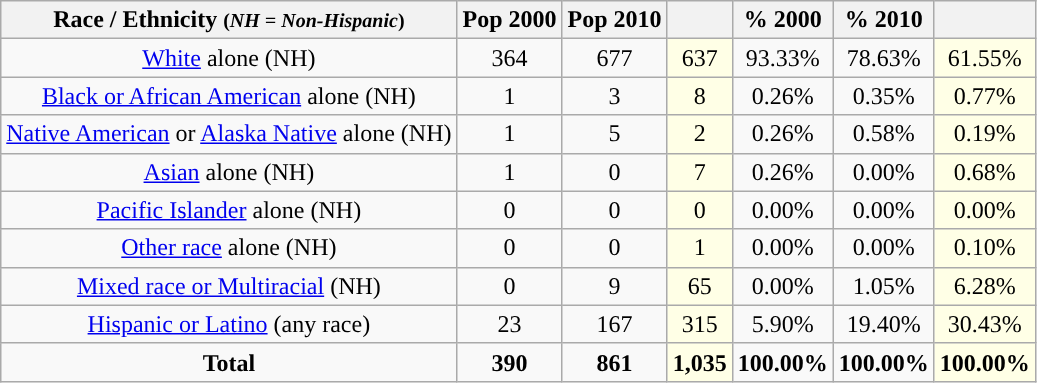<table class="wikitable" style="text-align:center;">
<tr>
<th>Race / Ethnicity <small>(<em>NH = Non-Hispanic</em>)</small></th>
<th>Pop 2000</th>
<th>Pop 2010</th>
<th></th>
<th>% 2000</th>
<th>% 2010</th>
<th></th>
</tr>
<tr>
<td><a href='#'>White</a> alone (NH)</td>
<td>364</td>
<td>677</td>
<td style='background: #ffffe6;'>637</td>
<td>93.33%</td>
<td>78.63%</td>
<td style='background: #ffffe6;'>61.55%</td>
</tr>
<tr>
<td><a href='#'>Black or African American</a> alone (NH)</td>
<td>1</td>
<td>3</td>
<td style='background: #ffffe6;'>8</td>
<td>0.26%</td>
<td>0.35%</td>
<td style='background: #ffffe6;'>0.77%</td>
</tr>
<tr>
<td><a href='#'>Native American</a> or <a href='#'>Alaska Native</a> alone (NH)</td>
<td>1</td>
<td>5</td>
<td style='background: #ffffe6;'>2</td>
<td>0.26%</td>
<td>0.58%</td>
<td style='background: #ffffe6;'>0.19%</td>
</tr>
<tr>
<td><a href='#'>Asian</a> alone (NH)</td>
<td>1</td>
<td>0</td>
<td style='background: #ffffe6;'>7</td>
<td>0.26%</td>
<td>0.00%</td>
<td style='background: #ffffe6;'>0.68%</td>
</tr>
<tr>
<td><a href='#'>Pacific Islander</a> alone (NH)</td>
<td>0</td>
<td>0</td>
<td style='background: #ffffe6;'>0</td>
<td>0.00%</td>
<td>0.00%</td>
<td style='background: #ffffe6;'>0.00%</td>
</tr>
<tr>
<td><a href='#'>Other race</a> alone (NH)</td>
<td>0</td>
<td>0</td>
<td style='background: #ffffe6;'>1</td>
<td>0.00%</td>
<td>0.00%</td>
<td style='background: #ffffe6;'>0.10%</td>
</tr>
<tr>
<td><a href='#'>Mixed race or Multiracial</a> (NH)</td>
<td>0</td>
<td>9</td>
<td style='background: #ffffe6;'>65</td>
<td>0.00%</td>
<td>1.05%</td>
<td style='background: #ffffe6;'>6.28%</td>
</tr>
<tr>
<td><a href='#'>Hispanic or Latino</a> (any race)</td>
<td>23</td>
<td>167</td>
<td style='background: #ffffe6;'>315</td>
<td>5.90%</td>
<td>19.40%</td>
<td style='background: #ffffe6;'>30.43%</td>
</tr>
<tr>
<td><strong>Total</strong></td>
<td><strong>390</strong></td>
<td><strong>861</strong></td>
<td style='background: #ffffe6;'><strong>1,035</strong></td>
<td><strong>100.00%</strong></td>
<td><strong>100.00%</strong></td>
<td style='background: #ffffe6;'><strong>100.00%</strong></td>
</tr>
</table>
